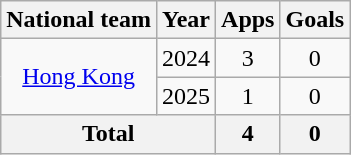<table class="wikitable" style="text-align:center">
<tr>
<th>National team</th>
<th>Year</th>
<th>Apps</th>
<th>Goals</th>
</tr>
<tr>
<td rowspan="2"><a href='#'>Hong Kong</a></td>
<td>2024</td>
<td>3</td>
<td>0</td>
</tr>
<tr>
<td>2025</td>
<td>1</td>
<td>0</td>
</tr>
<tr>
<th colspan="2">Total</th>
<th>4</th>
<th>0</th>
</tr>
</table>
